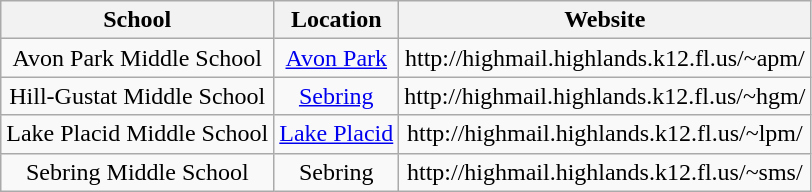<table class="wikitable" style="text-align:center">
<tr>
<th>School</th>
<th>Location</th>
<th>Website</th>
</tr>
<tr>
<td>Avon Park Middle School</td>
<td><a href='#'>Avon Park</a></td>
<td>http://highmail.highlands.k12.fl.us/~apm/</td>
</tr>
<tr>
<td>Hill-Gustat Middle School</td>
<td><a href='#'>Sebring</a></td>
<td>http://highmail.highlands.k12.fl.us/~hgm/</td>
</tr>
<tr>
<td>Lake Placid Middle School</td>
<td><a href='#'>Lake Placid</a></td>
<td>http://highmail.highlands.k12.fl.us/~lpm/</td>
</tr>
<tr>
<td>Sebring Middle School</td>
<td>Sebring</td>
<td>http://highmail.highlands.k12.fl.us/~sms/</td>
</tr>
</table>
